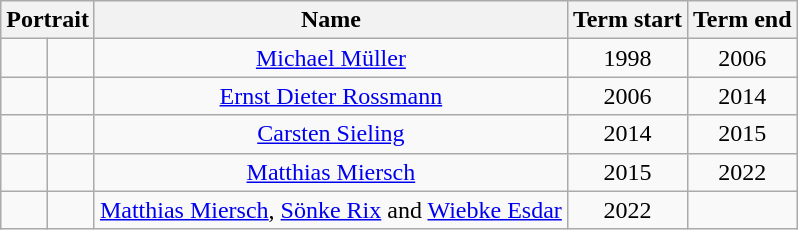<table class=wikitable style="text-align:center">
<tr>
<th colspan=2>Portrait</th>
<th>Name</th>
<th>Term start</th>
<th>Term end</th>
</tr>
<tr>
<td bgcolor=></td>
<td></td>
<td><a href='#'>Michael Müller</a><br></td>
<td>1998</td>
<td>2006</td>
</tr>
<tr>
<td bgcolor=></td>
<td></td>
<td><a href='#'>Ernst Dieter Rossmann</a><br></td>
<td>2006</td>
<td>2014</td>
</tr>
<tr>
<td bgcolor=></td>
<td></td>
<td><a href='#'>Carsten Sieling</a><br></td>
<td>2014</td>
<td>2015</td>
</tr>
<tr>
<td bgcolor=></td>
<td></td>
<td><a href='#'>Matthias Miersch</a><br></td>
<td>2015</td>
<td>2022</td>
</tr>
<tr>
<td></td>
<td></td>
<td><a href='#'>Matthias Miersch</a>, <a href='#'>Sönke Rix</a> and <a href='#'>Wiebke Esdar</a></td>
<td>2022</td>
<td></td>
</tr>
</table>
